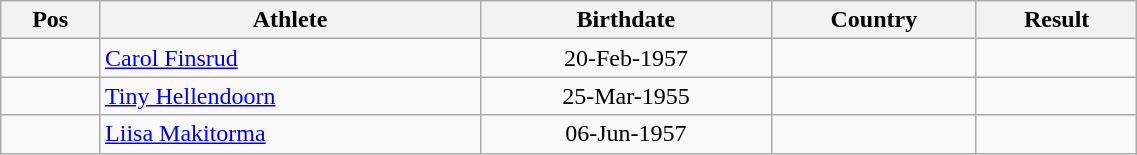<table class="wikitable"  style="text-align:center; width:60%;">
<tr>
<th>Pos</th>
<th>Athlete</th>
<th>Birthdate</th>
<th>Country</th>
<th>Result</th>
</tr>
<tr>
<td align=center></td>
<td align=left><a href='#'>Carol Finsrud</a></td>
<td>20-Feb-1957</td>
<td align=left></td>
<td></td>
</tr>
<tr>
<td align=center></td>
<td align=left><a href='#'>Tiny Hellendoorn</a></td>
<td>25-Mar-1955</td>
<td align=left></td>
<td></td>
</tr>
<tr>
<td align=center></td>
<td align=left><a href='#'>Liisa Makitorma</a></td>
<td>06-Jun-1957</td>
<td align=left></td>
<td></td>
</tr>
</table>
